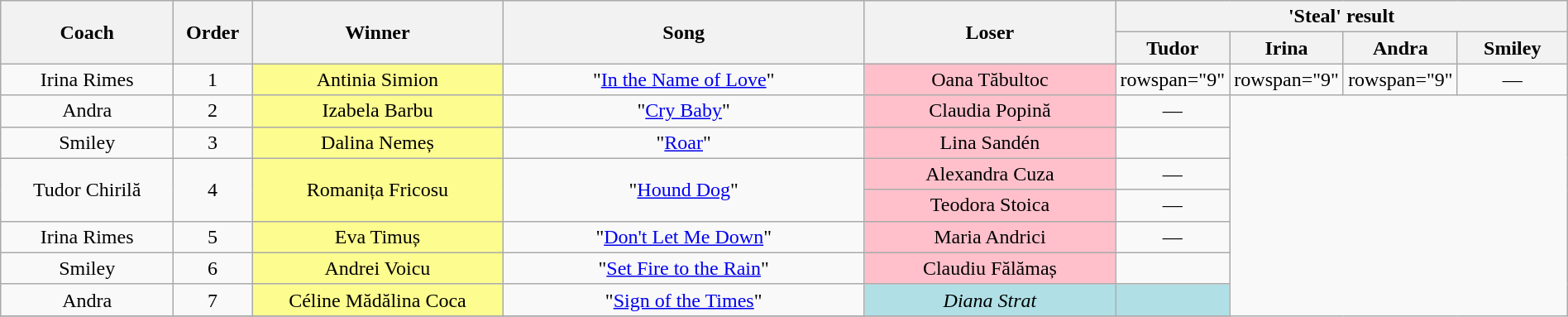<table class="wikitable" style="text-align: center; width:100%;">
<tr>
<th rowspan="2" style="width:11%;">Coach</th>
<th rowspan="2" style="width:05%;">Order</th>
<th rowspan="2" style="width:16%;">Winner</th>
<th rowspan="2" style="width:23%;">Song</th>
<th rowspan="2" style="width:16%;">Loser</th>
<th colspan="4" style="width:28%;">'Steal' result</th>
</tr>
<tr>
<th style="width:07%;">Tudor</th>
<th style="width:07%;">Irina</th>
<th style="width:07%;">Andra</th>
<th style="width:07%;">Smiley</th>
</tr>
<tr>
<td>Irina Rimes</td>
<td>1</td>
<td bgcolor="#fdfc8f">Antinia Simion</td>
<td>"<a href='#'>In the Name of Love</a>"</td>
<td bgcolor="pink">Oana Tăbultoc</td>
<td>rowspan="9" </td>
<td>rowspan="9" </td>
<td>rowspan="9" </td>
<td>—</td>
</tr>
<tr>
<td>Andra</td>
<td>2</td>
<td bgcolor="#fdfc8f">Izabela Barbu</td>
<td>"<a href='#'>Cry Baby</a>"</td>
<td bgcolor="pink">Claudia Popină</td>
<td>—</td>
</tr>
<tr>
<td>Smiley</td>
<td>3</td>
<td bgcolor="#fdfc8f">Dalina Nemeș</td>
<td>"<a href='#'>Roar</a>"</td>
<td bgcolor="pink">Lina Sandén</td>
<td></td>
</tr>
<tr>
<td rowspan="2">Tudor Chirilă</td>
<td rowspan="2">4</td>
<td rowspan="2" bgcolor="#fdfc8f">Romanița Fricosu</td>
<td rowspan="2">"<a href='#'>Hound Dog</a>"</td>
<td bgcolor="pink">Alexandra Cuza</td>
<td>—</td>
</tr>
<tr>
<td bgcolor="pink">Teodora Stoica</td>
<td>—</td>
</tr>
<tr>
<td>Irina Rimes</td>
<td>5</td>
<td bgcolor="#fdfc8f">Eva Timuș</td>
<td>"<a href='#'>Don't Let Me Down</a>"</td>
<td bgcolor="pink">Maria Andrici</td>
<td>—</td>
</tr>
<tr>
<td>Smiley</td>
<td>6</td>
<td bgcolor="#fdfc8f">Andrei Voicu</td>
<td>"<a href='#'>Set Fire to the Rain</a>"</td>
<td bgcolor="pink">Claudiu Fălămaș</td>
<td></td>
</tr>
<tr>
<td>Andra</td>
<td>7</td>
<td bgcolor="#fdfc8f">Céline Mădălina Coca</td>
<td>"<a href='#'>Sign of the Times</a>"</td>
<td bgcolor="#b0e0e6"><em>Diana Strat</em></td>
<td bgcolor="#b0e0e6"><strong></strong></td>
</tr>
<tr>
</tr>
</table>
